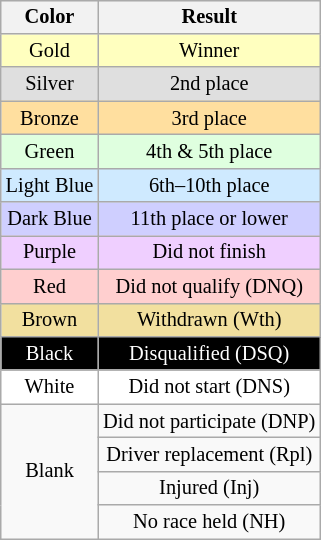<table style="margin-right:0; font-size:85%; text-align:center;" class="wikitable" align="right">
<tr>
<th>Color</th>
<th>Result</th>
</tr>
<tr style="background:#FFFFBF;">
<td>Gold</td>
<td>Winner</td>
</tr>
<tr style="background:#DFDFDF;">
<td>Silver</td>
<td>2nd place</td>
</tr>
<tr style="background:#FFDF9F;">
<td>Bronze</td>
<td>3rd place</td>
</tr>
<tr style="background:#DFFFDF;">
<td>Green</td>
<td>4th & 5th place</td>
</tr>
<tr style="background:#CFEAFF;">
<td>Light Blue</td>
<td>6th–10th place</td>
</tr>
<tr style="background:#CFCFFF;">
<td>Dark Blue</td>
<td>11th place or lower</td>
</tr>
<tr style="background:#EFCFFF;">
<td>Purple</td>
<td>Did not finish</td>
</tr>
<tr style="background:#FFCFCF;">
<td>Red</td>
<td>Did not qualify (DNQ)</td>
</tr>
<tr style="background:#F2E09F;">
<td>Brown</td>
<td>Withdrawn (Wth)</td>
</tr>
<tr style="background:#000000; color:white;">
<td>Black</td>
<td>Disqualified (DSQ)</td>
</tr>
<tr style="background:#FFFFFF;">
<td>White</td>
<td>Did not start (DNS)</td>
</tr>
<tr>
<td rowspan="4">Blank</td>
<td>Did not participate (DNP)</td>
</tr>
<tr>
<td>Driver replacement (Rpl)</td>
</tr>
<tr>
<td>Injured (Inj)</td>
</tr>
<tr>
<td>No race held (NH)</td>
</tr>
</table>
